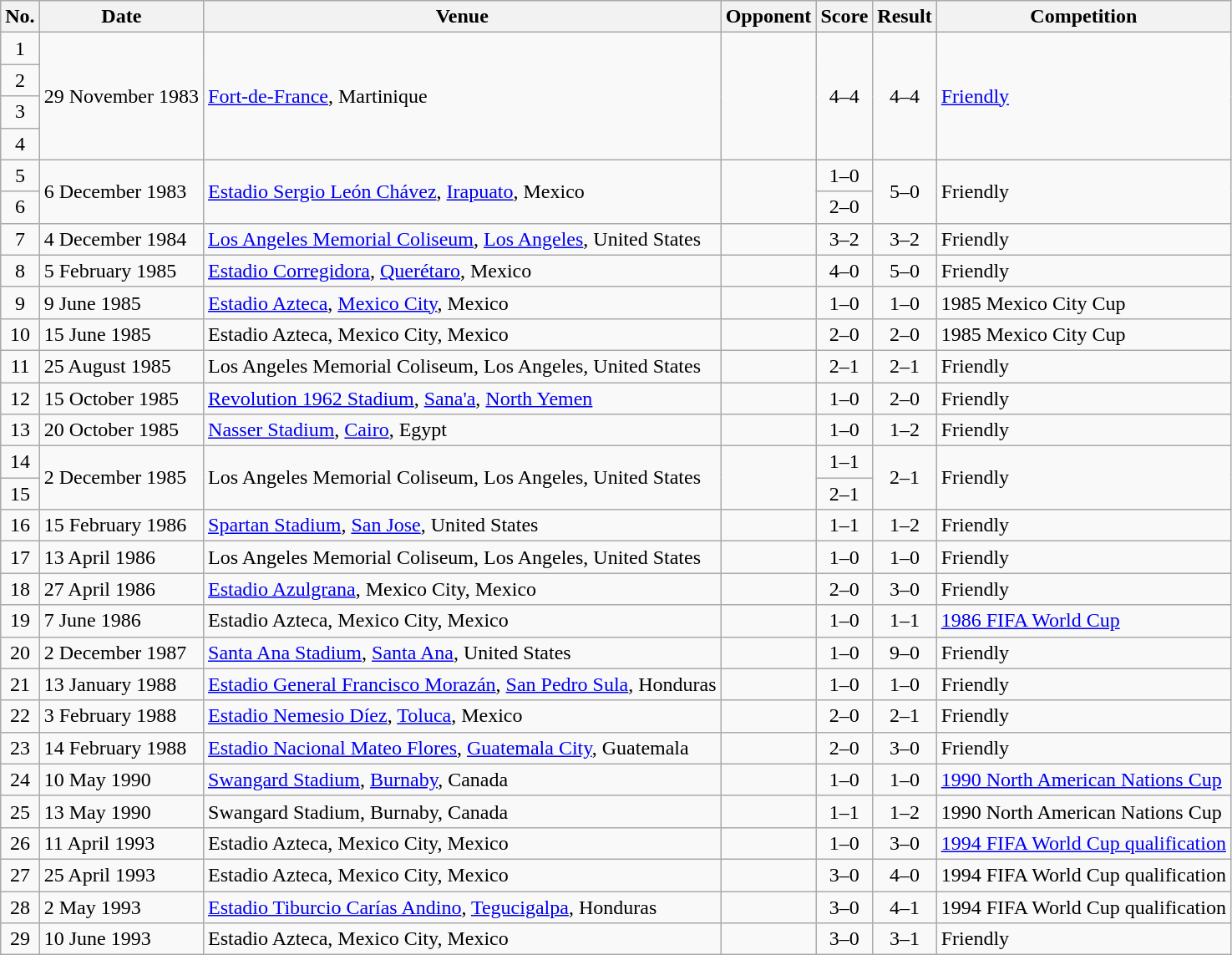<table class="wikitable sortable">
<tr>
<th scope="col">No.</th>
<th scope="col">Date</th>
<th scope="col">Venue</th>
<th scope="col">Opponent</th>
<th scope="col">Score</th>
<th scope="col">Result</th>
<th scope="col">Competition</th>
</tr>
<tr>
<td style="text-align:center">1</td>
<td rowspan="4">29 November 1983</td>
<td rowspan="4"><a href='#'>Fort-de-France</a>, Martinique</td>
<td rowspan="4"></td>
<td rowspan="4" style="text-align:center">4–4</td>
<td rowspan="4" style="text-align:center">4–4</td>
<td rowspan="4"><a href='#'>Friendly</a></td>
</tr>
<tr>
<td style="text-align:center">2</td>
</tr>
<tr>
<td style="text-align:center">3</td>
</tr>
<tr>
<td style="text-align:center">4</td>
</tr>
<tr>
<td style="text-align:center">5</td>
<td rowspan="2">6 December 1983</td>
<td rowspan="2"><a href='#'>Estadio Sergio León Chávez</a>, <a href='#'>Irapuato</a>, Mexico</td>
<td rowspan="2"></td>
<td style="text-align:center">1–0</td>
<td rowspan="2" style="text-align:center">5–0</td>
<td rowspan="2">Friendly</td>
</tr>
<tr>
<td style="text-align:center">6</td>
<td style="text-align:center">2–0</td>
</tr>
<tr>
<td style="text-align:center">7</td>
<td>4 December 1984</td>
<td><a href='#'>Los Angeles Memorial Coliseum</a>, <a href='#'>Los Angeles</a>, United States</td>
<td></td>
<td style="text-align:center">3–2</td>
<td style="text-align:center">3–2</td>
<td>Friendly</td>
</tr>
<tr>
<td style="text-align:center">8</td>
<td>5 February 1985</td>
<td><a href='#'>Estadio Corregidora</a>, <a href='#'>Querétaro</a>, Mexico</td>
<td></td>
<td style="text-align:center">4–0</td>
<td style="text-align:center">5–0</td>
<td>Friendly</td>
</tr>
<tr>
<td style="text-align:center">9</td>
<td>9 June 1985</td>
<td><a href='#'>Estadio Azteca</a>, <a href='#'>Mexico City</a>, Mexico</td>
<td></td>
<td style="text-align:center">1–0</td>
<td style="text-align:center">1–0</td>
<td>1985 Mexico City Cup</td>
</tr>
<tr>
<td style="text-align:center">10</td>
<td>15 June 1985</td>
<td>Estadio Azteca, Mexico City, Mexico</td>
<td></td>
<td style="text-align:center">2–0</td>
<td style="text-align:center">2–0</td>
<td>1985 Mexico City Cup</td>
</tr>
<tr>
<td style="text-align:center">11</td>
<td>25 August 1985</td>
<td>Los Angeles Memorial Coliseum, Los Angeles, United States</td>
<td></td>
<td style="text-align:center">2–1</td>
<td style="text-align:center">2–1</td>
<td>Friendly</td>
</tr>
<tr>
<td style="text-align:center">12</td>
<td>15 October 1985</td>
<td><a href='#'>Revolution 1962 Stadium</a>, <a href='#'>Sana'a</a>, <a href='#'>North Yemen</a></td>
<td></td>
<td style="text-align:center">1–0</td>
<td style="text-align:center">2–0</td>
<td>Friendly</td>
</tr>
<tr>
<td style="text-align:center">13</td>
<td>20 October 1985</td>
<td><a href='#'>Nasser Stadium</a>, <a href='#'>Cairo</a>, Egypt</td>
<td></td>
<td style="text-align:center">1–0</td>
<td style="text-align:center">1–2</td>
<td>Friendly</td>
</tr>
<tr>
<td style="text-align:center">14</td>
<td rowspan="2">2 December 1985</td>
<td rowspan="2">Los Angeles Memorial Coliseum, Los Angeles, United States</td>
<td rowspan="2"></td>
<td style="text-align:center">1–1</td>
<td rowspan="2" style="text-align:center">2–1</td>
<td rowspan="2">Friendly</td>
</tr>
<tr>
<td style="text-align:center">15</td>
<td style="text-align:center">2–1</td>
</tr>
<tr>
<td style="text-align:center">16</td>
<td>15 February 1986</td>
<td><a href='#'>Spartan Stadium</a>, <a href='#'>San Jose</a>, United States</td>
<td></td>
<td style="text-align:center">1–1</td>
<td style="text-align:center">1–2</td>
<td>Friendly</td>
</tr>
<tr>
<td style="text-align:center">17</td>
<td>13 April 1986</td>
<td>Los Angeles Memorial Coliseum, Los Angeles, United States</td>
<td></td>
<td style="text-align:center">1–0</td>
<td style="text-align:center">1–0</td>
<td>Friendly</td>
</tr>
<tr>
<td style="text-align:center">18</td>
<td>27 April 1986</td>
<td><a href='#'>Estadio Azulgrana</a>, Mexico City, Mexico</td>
<td></td>
<td style="text-align:center">2–0</td>
<td style="text-align:center">3–0</td>
<td>Friendly</td>
</tr>
<tr>
<td style="text-align:center">19</td>
<td>7 June 1986</td>
<td>Estadio Azteca, Mexico City, Mexico</td>
<td></td>
<td style="text-align:center">1–0</td>
<td style="text-align:center">1–1</td>
<td><a href='#'>1986 FIFA World Cup</a></td>
</tr>
<tr>
<td style="text-align:center">20</td>
<td>2 December 1987</td>
<td><a href='#'>Santa Ana Stadium</a>, <a href='#'>Santa Ana</a>, United States</td>
<td></td>
<td style="text-align:center">1–0</td>
<td style="text-align:center">9–0</td>
<td>Friendly</td>
</tr>
<tr>
<td style="text-align:center">21</td>
<td>13 January 1988</td>
<td><a href='#'>Estadio General Francisco Morazán</a>, <a href='#'>San Pedro Sula</a>, Honduras</td>
<td></td>
<td style="text-align:center">1–0</td>
<td style="text-align:center">1–0</td>
<td>Friendly</td>
</tr>
<tr>
<td style="text-align:center">22</td>
<td>3 February 1988</td>
<td><a href='#'>Estadio Nemesio Díez</a>, <a href='#'>Toluca</a>, Mexico</td>
<td></td>
<td style="text-align:center">2–0</td>
<td style="text-align:center">2–1</td>
<td>Friendly</td>
</tr>
<tr>
<td style="text-align:center">23</td>
<td>14 February 1988</td>
<td><a href='#'>Estadio Nacional Mateo Flores</a>, <a href='#'>Guatemala City</a>, Guatemala</td>
<td></td>
<td style="text-align:center">2–0</td>
<td style="text-align:center">3–0</td>
<td>Friendly</td>
</tr>
<tr>
<td style="text-align:center">24</td>
<td>10 May 1990</td>
<td><a href='#'>Swangard Stadium</a>, <a href='#'>Burnaby</a>, Canada</td>
<td></td>
<td style="text-align:center">1–0</td>
<td style="text-align:center">1–0</td>
<td><a href='#'>1990 North American Nations Cup</a></td>
</tr>
<tr>
<td style="text-align:center">25</td>
<td>13 May 1990</td>
<td>Swangard Stadium, Burnaby, Canada</td>
<td></td>
<td style="text-align:center">1–1</td>
<td style="text-align:center">1–2</td>
<td>1990 North American Nations Cup</td>
</tr>
<tr>
<td style="text-align:center">26</td>
<td>11 April 1993</td>
<td>Estadio Azteca, Mexico City, Mexico</td>
<td></td>
<td style="text-align:center">1–0</td>
<td style="text-align:center">3–0</td>
<td><a href='#'>1994 FIFA World Cup qualification</a></td>
</tr>
<tr>
<td style="text-align:center">27</td>
<td>25 April 1993</td>
<td>Estadio Azteca, Mexico City, Mexico</td>
<td></td>
<td style="text-align:center">3–0</td>
<td style="text-align:center">4–0</td>
<td>1994 FIFA World Cup qualification</td>
</tr>
<tr>
<td style="text-align:center">28</td>
<td>2 May 1993</td>
<td><a href='#'>Estadio Tiburcio Carías Andino</a>, <a href='#'>Tegucigalpa</a>, Honduras</td>
<td></td>
<td style="text-align:center">3–0</td>
<td style="text-align:center">4–1</td>
<td>1994 FIFA World Cup qualification</td>
</tr>
<tr>
<td style="text-align:center">29</td>
<td>10 June 1993</td>
<td>Estadio Azteca, Mexico City, Mexico</td>
<td></td>
<td style="text-align:center">3–0</td>
<td style="text-align:center">3–1</td>
<td>Friendly</td>
</tr>
</table>
